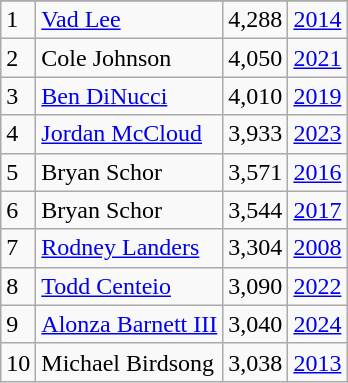<table class="wikitable">
<tr>
</tr>
<tr>
<td>1</td>
<td><a href='#'>Vad Lee</a></td>
<td>4,288</td>
<td><a href='#'>2014</a></td>
</tr>
<tr>
<td>2</td>
<td>Cole Johnson</td>
<td>4,050</td>
<td><a href='#'>2021</a></td>
</tr>
<tr>
<td>3</td>
<td><a href='#'>Ben DiNucci</a></td>
<td>4,010</td>
<td><a href='#'>2019</a></td>
</tr>
<tr>
<td>4</td>
<td><a href='#'>Jordan McCloud</a></td>
<td><abbr>3,933</abbr></td>
<td><a href='#'>2023</a></td>
</tr>
<tr>
<td>5</td>
<td>Bryan Schor</td>
<td>3,571</td>
<td><a href='#'>2016</a></td>
</tr>
<tr>
<td>6</td>
<td>Bryan Schor</td>
<td>3,544</td>
<td><a href='#'>2017</a></td>
</tr>
<tr>
<td>7</td>
<td><a href='#'>Rodney Landers</a></td>
<td>3,304</td>
<td><a href='#'>2008</a></td>
</tr>
<tr>
<td>8</td>
<td><a href='#'>Todd Centeio</a></td>
<td><abbr>3,090</abbr></td>
<td><a href='#'>2022</a></td>
</tr>
<tr>
<td>9</td>
<td><a href='#'>Alonza Barnett III</a></td>
<td><abbr>3,040</abbr></td>
<td><a href='#'>2024</a></td>
</tr>
<tr>
<td>10</td>
<td>Michael Birdsong</td>
<td>3,038</td>
<td><a href='#'>2013</a></td>
</tr>
</table>
